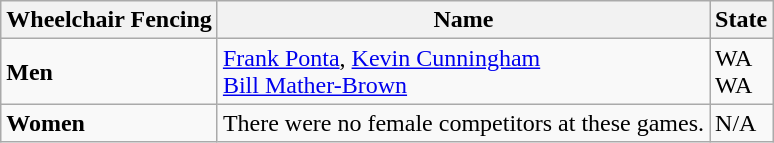<table class="wikitable">
<tr>
<th>Wheelchair Fencing</th>
<th>Name</th>
<th>State</th>
</tr>
<tr>
<td><strong>Men</strong></td>
<td><a href='#'>Frank Ponta</a>, <a href='#'>Kevin Cunningham</a><br><a href='#'>Bill Mather-Brown</a></td>
<td>WA<br>WA</td>
</tr>
<tr>
<td><strong>Women</strong></td>
<td>There were no female competitors at these games.</td>
<td>N/A</td>
</tr>
</table>
